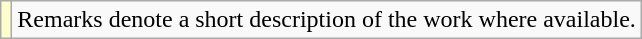<table class="wikitable">
<tr>
<td style="background:#FFFFCC;"></td>
<td>Remarks denote a short description of the work where available.</td>
</tr>
</table>
